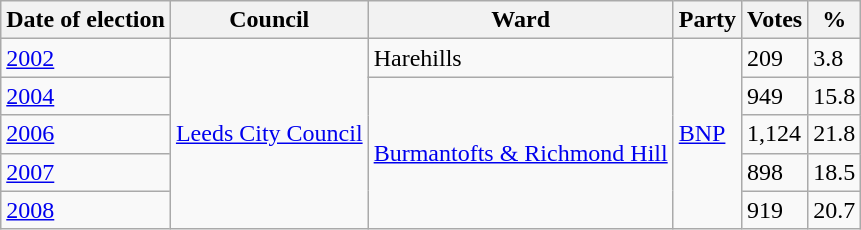<table class="wikitable">
<tr>
<th>Date of election</th>
<th>Council</th>
<th>Ward</th>
<th>Party</th>
<th>Votes</th>
<th>%</th>
</tr>
<tr>
<td><a href='#'>2002</a></td>
<td rowspan=5><a href='#'>Leeds City Council</a></td>
<td>Harehills</td>
<td rowspan=5><a href='#'>BNP</a></td>
<td>209</td>
<td>3.8</td>
</tr>
<tr>
<td><a href='#'>2004</a></td>
<td rowspan=4><a href='#'>Burmantofts & Richmond Hill</a></td>
<td>949</td>
<td>15.8</td>
</tr>
<tr>
<td><a href='#'>2006</a></td>
<td>1,124</td>
<td>21.8</td>
</tr>
<tr>
<td><a href='#'>2007</a></td>
<td>898</td>
<td>18.5</td>
</tr>
<tr>
<td><a href='#'>2008</a></td>
<td>919</td>
<td>20.7</td>
</tr>
</table>
